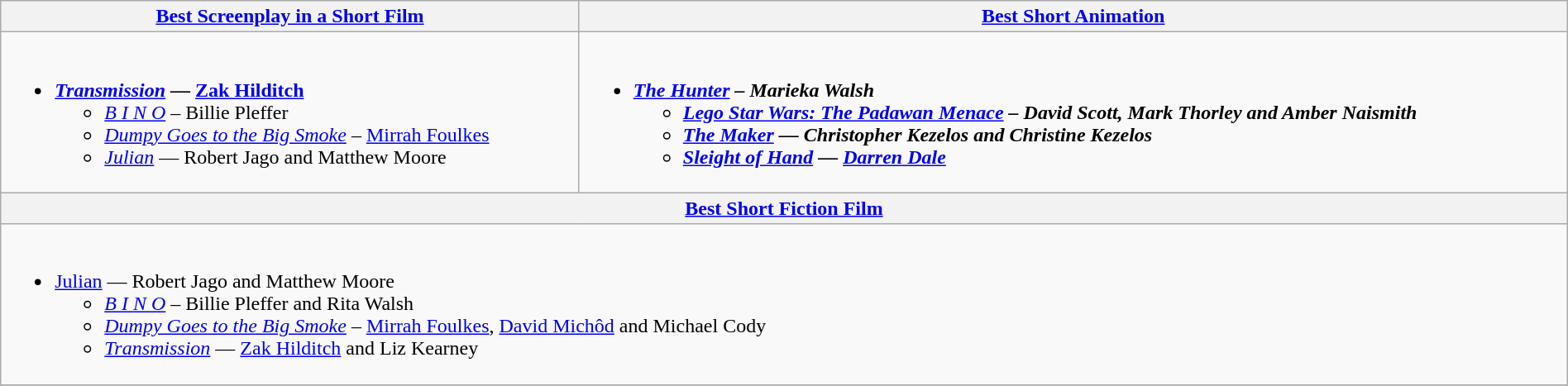<table class="wikitable" style="width:100%">
<tr>
<th style="width=" ! 50%"><a href='#'>Best Screenplay in a Short Film</a></th>
<th style="width=" ! 50%"><a href='#'>Best Short Animation</a></th>
</tr>
<tr>
<td valign="top"><br><ul><li><em><a href='#'><strong>Transmission</strong></a></em> <strong>— <a href='#'>Zak Hilditch</a></strong><ul><li><em><a href='#'>B I N O</a></em> – Billie Pleffer</li><li><em><a href='#'>Dumpy Goes to the Big Smoke</a></em> – <a href='#'>Mirrah Foulkes</a></li><li><em><a href='#'>Julian</a></em> — Robert Jago and Matthew Moore</li></ul></li></ul></td>
<td valign="top"><br><ul><li><strong><em><a href='#'>The Hunter</a><em> – Marieka Walsh<strong><ul><li></em><a href='#'>Lego Star Wars: The Padawan Menace</a><em> – David Scott, Mark Thorley and Amber Naismith</li><li></em><a href='#'>The Maker</a><em> — Christopher Kezelos and Christine Kezelos</li><li></em><a href='#'>Sleight of Hand</a><em> — <a href='#'>Darren Dale</a></li></ul></li></ul></td>
</tr>
<tr>
<th colspan="2" style="width=" ! 50%"><a href='#'>Best Short Fiction Film</a></th>
</tr>
<tr>
<td colspan="2" valign="top"><br><ul><li></em></strong><a href='#'>Julian</a></em> — Robert Jago and Matthew Moore</strong><ul><li><em><a href='#'>B I N O</a></em> – Billie Pleffer and Rita Walsh</li><li><em><a href='#'>Dumpy Goes to the Big Smoke</a></em> – <a href='#'>Mirrah Foulkes</a>, <a href='#'>David Michôd</a> and Michael Cody</li><li><em><a href='#'>Transmission</a></em> — <a href='#'>Zak Hilditch</a> and Liz Kearney</li></ul></li></ul></td>
</tr>
<tr>
</tr>
</table>
